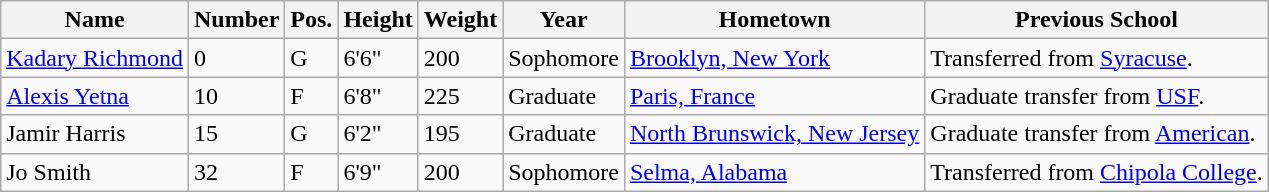<table class="wikitable sortable" border="1">
<tr>
<th>Name</th>
<th>Number</th>
<th>Pos.</th>
<th>Height</th>
<th>Weight</th>
<th>Year</th>
<th>Hometown</th>
<th class="unsortable">Previous School</th>
</tr>
<tr>
<td><a href='#'>Kadary Richmond</a></td>
<td>0</td>
<td>G</td>
<td>6'6"</td>
<td>200</td>
<td>Sophomore</td>
<td><a href='#'>Brooklyn, New York</a></td>
<td>Transferred from <a href='#'>Syracuse</a>.</td>
</tr>
<tr>
<td><a href='#'>Alexis Yetna</a></td>
<td>10</td>
<td>F</td>
<td>6'8"</td>
<td>225</td>
<td>Graduate</td>
<td><a href='#'>Paris, France</a></td>
<td>Graduate transfer from <a href='#'>USF</a>. </td>
</tr>
<tr>
<td>Jamir Harris</td>
<td>15</td>
<td>G</td>
<td>6'2"</td>
<td>195</td>
<td>Graduate</td>
<td><a href='#'>North Brunswick, New Jersey</a></td>
<td>Graduate transfer from <a href='#'>American</a>.</td>
</tr>
<tr>
<td>Jo Smith</td>
<td>32</td>
<td>F</td>
<td>6'9"</td>
<td>200</td>
<td>Sophomore</td>
<td><a href='#'>Selma, Alabama</a></td>
<td>Transferred from <a href='#'>Chipola College</a>.</td>
</tr>
</table>
